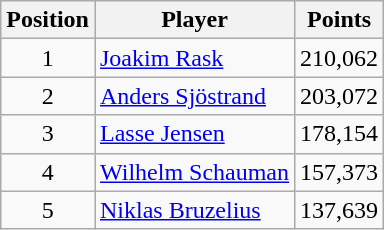<table class=wikitable>
<tr>
<th>Position</th>
<th>Player</th>
<th>Points</th>
</tr>
<tr>
<td align=center>1</td>
<td> <a href='#'>Joakim Rask</a></td>
<td align=center>210,062</td>
</tr>
<tr>
<td align=center>2</td>
<td> <a href='#'>Anders Sjöstrand</a></td>
<td align=center>203,072</td>
</tr>
<tr>
<td align=center>3</td>
<td> <a href='#'>Lasse Jensen</a></td>
<td align=center>178,154</td>
</tr>
<tr>
<td align=center>4</td>
<td> <a href='#'>Wilhelm Schauman</a></td>
<td align=center>157,373</td>
</tr>
<tr>
<td align=center>5</td>
<td> <a href='#'>Niklas Bruzelius</a></td>
<td align=center>137,639</td>
</tr>
</table>
